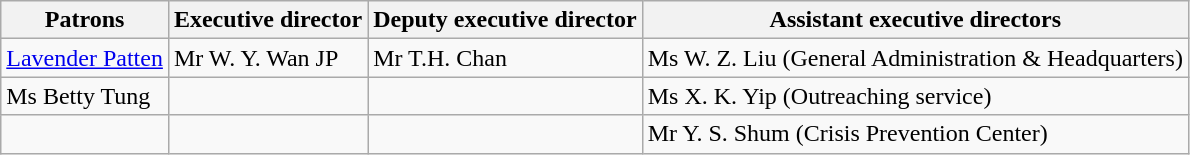<table class="wikitable">
<tr>
<th>Patrons</th>
<th>Executive director</th>
<th>Deputy executive director</th>
<th>Assistant executive directors</th>
</tr>
<tr>
<td><a href='#'>Lavender Patten</a></td>
<td>Mr W. Y. Wan JP</td>
<td>Mr T.H. Chan</td>
<td>Ms W. Z. Liu (General Administration & Headquarters)</td>
</tr>
<tr>
<td>Ms Betty Tung</td>
<td></td>
<td></td>
<td>Ms X. K. Yip (Outreaching service)</td>
</tr>
<tr>
<td></td>
<td></td>
<td></td>
<td>Mr Y. S. Shum (Crisis Prevention Center)</td>
</tr>
</table>
